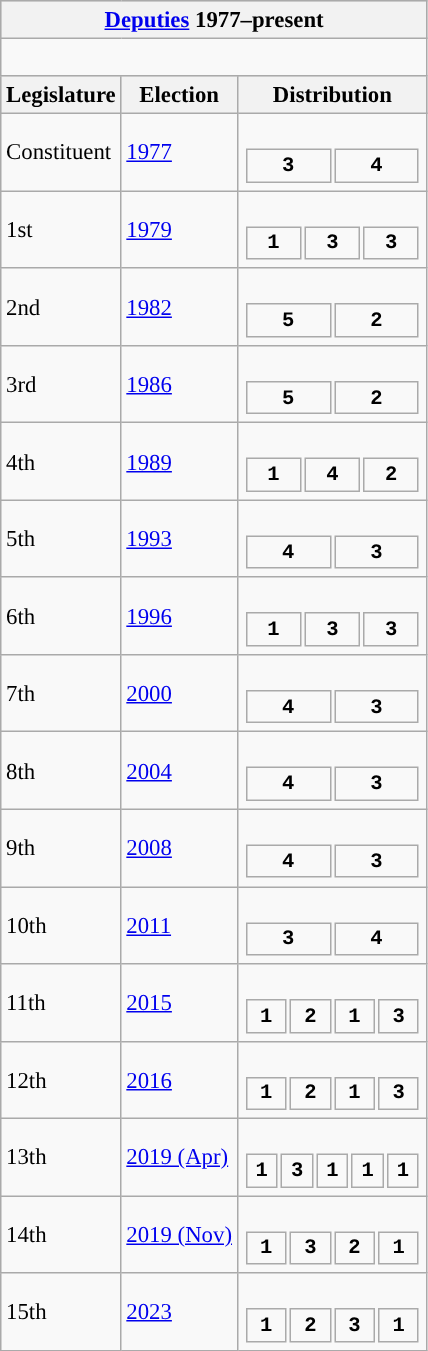<table class="wikitable" style="font-size:95%;">
<tr bgcolor="#CCCCCC">
<th colspan="3"><a href='#'>Deputies</a> 1977–present</th>
</tr>
<tr>
<td colspan="3"><br>














</td>
</tr>
<tr bgcolor="#CCCCCC">
<th>Legislature</th>
<th>Election</th>
<th>Distribution</th>
</tr>
<tr>
<td>Constituent</td>
<td><a href='#'>1977</a></td>
<td><br><table style="width:8.75em; font-size:90%; text-align:center; font-family:Courier New;">
<tr style="font-weight:bold">
<td style="background:">3</td>
<td style="background:">4</td>
</tr>
</table>
</td>
</tr>
<tr>
<td>1st</td>
<td><a href='#'>1979</a></td>
<td><br><table style="width:8.75em; font-size:90%; text-align:center; font-family:Courier New;">
<tr style="font-weight:bold">
<td style="background:">1</td>
<td style="background:">3</td>
<td style="background:">3</td>
</tr>
</table>
</td>
</tr>
<tr>
<td>2nd</td>
<td><a href='#'>1982</a></td>
<td><br><table style="width:8.75em; font-size:90%; text-align:center; font-family:Courier New;">
<tr style="font-weight:bold">
<td style="background:">5</td>
<td style="background:">2</td>
</tr>
</table>
</td>
</tr>
<tr>
<td>3rd</td>
<td><a href='#'>1986</a></td>
<td><br><table style="width:8.75em; font-size:90%; text-align:center; font-family:Courier New;">
<tr style="font-weight:bold">
<td style="background:">5</td>
<td style="background:">2</td>
</tr>
</table>
</td>
</tr>
<tr>
<td>4th</td>
<td><a href='#'>1989</a></td>
<td><br><table style="width:8.75em; font-size:90%; text-align:center; font-family:Courier New;">
<tr style="font-weight:bold">
<td style="background:">1</td>
<td style="background:">4</td>
<td style="background:">2</td>
</tr>
</table>
</td>
</tr>
<tr>
<td>5th</td>
<td><a href='#'>1993</a></td>
<td><br><table style="width:8.75em; font-size:90%; text-align:center; font-family:Courier New;">
<tr style="font-weight:bold">
<td style="background:">4</td>
<td style="background:">3</td>
</tr>
</table>
</td>
</tr>
<tr>
<td>6th</td>
<td><a href='#'>1996</a></td>
<td><br><table style="width:8.75em; font-size:90%; text-align:center; font-family:Courier New;">
<tr style="font-weight:bold">
<td style="background:">1</td>
<td style="background:">3</td>
<td style="background:">3</td>
</tr>
</table>
</td>
</tr>
<tr>
<td>7th</td>
<td><a href='#'>2000</a></td>
<td><br><table style="width:8.75em; font-size:90%; text-align:center; font-family:Courier New;">
<tr style="font-weight:bold">
<td style="background:">4</td>
<td style="background:">3</td>
</tr>
</table>
</td>
</tr>
<tr>
<td>8th</td>
<td><a href='#'>2004</a></td>
<td><br><table style="width:8.75em; font-size:90%; text-align:center; font-family:Courier New;">
<tr style="font-weight:bold">
<td style="background:">4</td>
<td style="background:">3</td>
</tr>
</table>
</td>
</tr>
<tr>
<td>9th</td>
<td><a href='#'>2008</a></td>
<td><br><table style="width:8.75em; font-size:90%; text-align:center; font-family:Courier New;">
<tr style="font-weight:bold">
<td style="background:">4</td>
<td style="background:">3</td>
</tr>
</table>
</td>
</tr>
<tr>
<td>10th</td>
<td><a href='#'>2011</a></td>
<td><br><table style="width:8.75em; font-size:90%; text-align:center; font-family:Courier New;">
<tr style="font-weight:bold">
<td style="background:">3</td>
<td style="background:">4</td>
</tr>
</table>
</td>
</tr>
<tr>
<td>11th</td>
<td><a href='#'>2015</a></td>
<td><br><table style="width:8.75em; font-size:90%; text-align:center; font-family:Courier New;">
<tr style="font-weight:bold">
<td style="background:">1</td>
<td style="background:">2</td>
<td style="background:">1</td>
<td style="background:">3</td>
</tr>
</table>
</td>
</tr>
<tr>
<td>12th</td>
<td><a href='#'>2016</a></td>
<td><br><table style="width:8.75em; font-size:90%; text-align:center; font-family:Courier New;">
<tr style="font-weight:bold">
<td style="background:">1</td>
<td style="background:">2</td>
<td style="background:">1</td>
<td style="background:">3</td>
</tr>
</table>
</td>
</tr>
<tr>
<td>13th</td>
<td><a href='#'>2019 (Apr)</a></td>
<td><br><table style="width:8.75em; font-size:90%; text-align:center; font-family:Courier New;">
<tr style="font-weight:bold">
<td style="background:">1</td>
<td style="background:">3</td>
<td style="background:">1</td>
<td style="background:">1</td>
<td style="background:">1</td>
</tr>
</table>
</td>
</tr>
<tr>
<td>14th</td>
<td><a href='#'>2019 (Nov)</a></td>
<td><br><table style="width:8.75em; font-size:90%; text-align:center; font-family:Courier New;">
<tr style="font-weight:bold">
<td style="background:">1</td>
<td style="background:">3</td>
<td style="background:">2</td>
<td style="background:">1</td>
</tr>
</table>
</td>
</tr>
<tr>
<td>15th</td>
<td><a href='#'>2023</a></td>
<td><br><table style="width:8.75em; font-size:90%; text-align:center; font-family:Courier New;">
<tr style="font-weight:bold">
<td style="background:">1</td>
<td style="background:">2</td>
<td style="background:">3</td>
<td style="background:">1</td>
</tr>
</table>
</td>
</tr>
</table>
